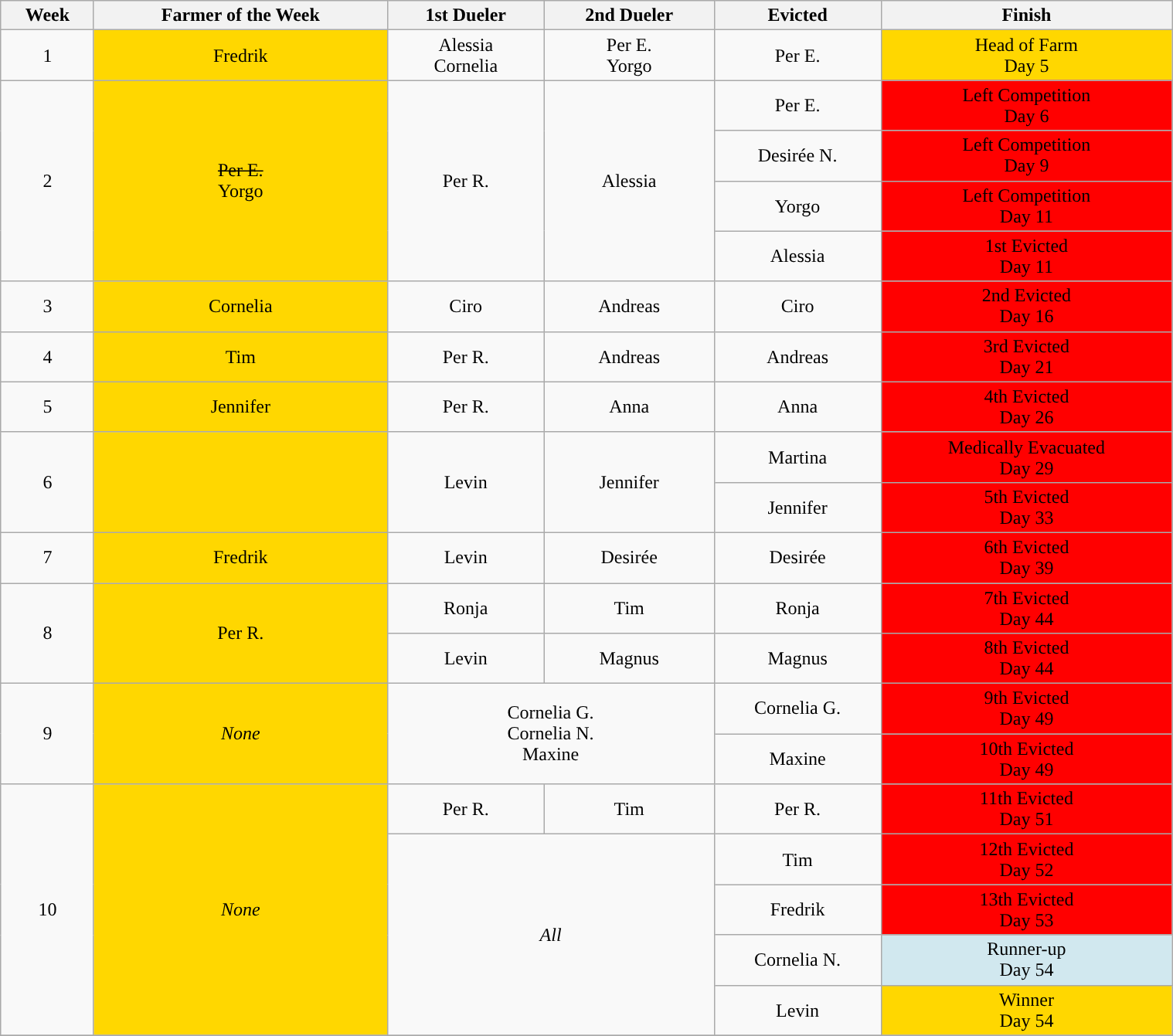<table class="wikitable" style="font-size:100%; text-align:center; width: 80%; margin-left: auto; margin-right: auto;">
<tr>
<th>Week</th>
<th>Farmer of the Week</th>
<th>1st Dueler</th>
<th>2nd Dueler</th>
<th>Evicted</th>
<th>Finish</th>
</tr>
<tr>
<td>1</td>
<td style="background:gold;">Fredrik</td>
<td>Alessia<br>Cornelia</td>
<td>Per E.<br>Yorgo</td>
<td>Per E.</td>
<td style="background:gold">Head of Farm<br>Day 5</td>
</tr>
<tr>
<td rowspan="4">2</td>
<td rowspan="4" style="background:gold;"><s>Per E.</s><br>Yorgo</td>
<td rowspan="4">Per R.</td>
<td rowspan="4">Alessia</td>
<td rowspan="1">Per E.</td>
<td rowspan="1" style="background:#ff0000">Left Competition<br>Day 6</td>
</tr>
<tr>
<td rowspan="1">Desirée N.</td>
<td rowspan="1" style="background:#ff0000">Left Competition<br>Day 9</td>
</tr>
<tr>
<td rowspan="1">Yorgo</td>
<td rowspan="1" style="background:#ff0000">Left Competition<br>Day 11</td>
</tr>
<tr>
<td rowspan="1">Alessia</td>
<td rowspan="1" style="background:#ff0000">1st Evicted<br>Day 11</td>
</tr>
<tr>
<td>3</td>
<td style="background:gold;">Cornelia</td>
<td>Ciro</td>
<td>Andreas</td>
<td>Ciro</td>
<td style="background:#ff0000">2nd Evicted<br>Day 16</td>
</tr>
<tr>
<td>4</td>
<td style="background:gold;">Tim</td>
<td>Per R.</td>
<td>Andreas</td>
<td>Andreas</td>
<td style="background:#ff0000">3rd Evicted<br>Day 21</td>
</tr>
<tr>
<td>5</td>
<td style="background:gold;">Jennifer</td>
<td>Per R.</td>
<td>Anna</td>
<td>Anna</td>
<td style="background:#ff0000">4th Evicted<br>Day 26</td>
</tr>
<tr>
<td rowspan="2">6</td>
<td rowspan="2" style="background:gold;"></td>
<td rowspan="2">Levin</td>
<td rowspan="2">Jennifer</td>
<td rowspan="1">Martina</td>
<td style="background:#ff0000">Medically Evacuated<br>Day 29</td>
</tr>
<tr>
<td rowspan="1">Jennifer</td>
<td rowspan="1" style="background:#ff0000">5th Evicted<br>Day 33</td>
</tr>
<tr>
<td>7</td>
<td style="background:gold;">Fredrik</td>
<td>Levin</td>
<td>Desirée</td>
<td>Desirée</td>
<td style="background:#ff0000">6th Evicted<br>Day 39</td>
</tr>
<tr>
<td rowspan="2">8</td>
<td rowspan="2" style="background:gold;">Per R.</td>
<td rowspan="1">Ronja</td>
<td rowspan="1">Tim</td>
<td rowspan="1">Ronja</td>
<td rowspan="1" style="background:#ff0000">7th Evicted<br>Day 44</td>
</tr>
<tr>
<td rowspan="1">Levin</td>
<td rowspan="1">Magnus</td>
<td rowspan="1">Magnus</td>
<td rowspan="1" style="background:#ff0000">8th Evicted<br>Day 44</td>
</tr>
<tr>
<td rowspan="2">9</td>
<td rowspan="2" style="background:gold;"><em>None</em></td>
<td colspan="2" rowspan="2">Cornelia G.<br>Cornelia N.<br>Maxine</td>
<td rowspan="1">Cornelia G.</td>
<td rowspan="1" style="background:#ff0000">9th Evicted<br>Day 49</td>
</tr>
<tr>
<td rowspan="1">Maxine</td>
<td rowspan="1" style="background:#ff0000">10th Evicted<br>Day 49</td>
</tr>
<tr>
<td rowspan="5">10</td>
<td rowspan="5" style="background:gold;"><em>None</em></td>
<td rowspan="1">Per R.</td>
<td rowspan="1">Tim</td>
<td>Per R.</td>
<td style="background:#ff0000">11th Evicted<br>Day 51</td>
</tr>
<tr>
<td rowspan="4" colspan="2"><em>All</em></td>
<td>Tim</td>
<td style="background:#ff0000">12th Evicted<br>Day 52</td>
</tr>
<tr>
<td>Fredrik</td>
<td style="background:#ff0000">13th Evicted<br>Day 53</td>
</tr>
<tr>
<td>Cornelia N.</td>
<td style="background:#D1E8EF;">Runner-up<br>Day 54</td>
</tr>
<tr>
<td>Levin</td>
<td style="background:gold;">Winner<br>Day 54</td>
</tr>
<tr>
</tr>
</table>
